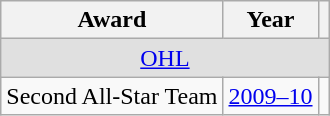<table class="wikitable">
<tr>
<th>Award</th>
<th>Year</th>
<th></th>
</tr>
<tr ALIGN="center" bgcolor="#e0e0e0">
<td colspan="3"><a href='#'>OHL</a></td>
</tr>
<tr>
<td>Second All-Star Team</td>
<td><a href='#'>2009–10</a></td>
<td></td>
</tr>
</table>
